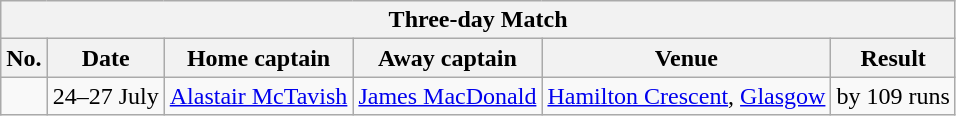<table class="wikitable">
<tr>
<th colspan="9">Three-day Match</th>
</tr>
<tr>
<th>No.</th>
<th>Date</th>
<th>Home captain</th>
<th>Away captain</th>
<th>Venue</th>
<th>Result</th>
</tr>
<tr>
<td></td>
<td>24–27 July</td>
<td><a href='#'>Alastair McTavish</a></td>
<td><a href='#'>James MacDonald</a></td>
<td><a href='#'>Hamilton Crescent</a>, <a href='#'>Glasgow</a></td>
<td> by 109 runs</td>
</tr>
</table>
